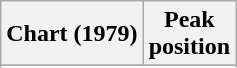<table class="wikitable plainrowheaders" style="text-align:center">
<tr>
<th scope="col">Chart (1979)</th>
<th scope="col">Peak<br>position</th>
</tr>
<tr>
</tr>
<tr>
</tr>
<tr>
</tr>
</table>
